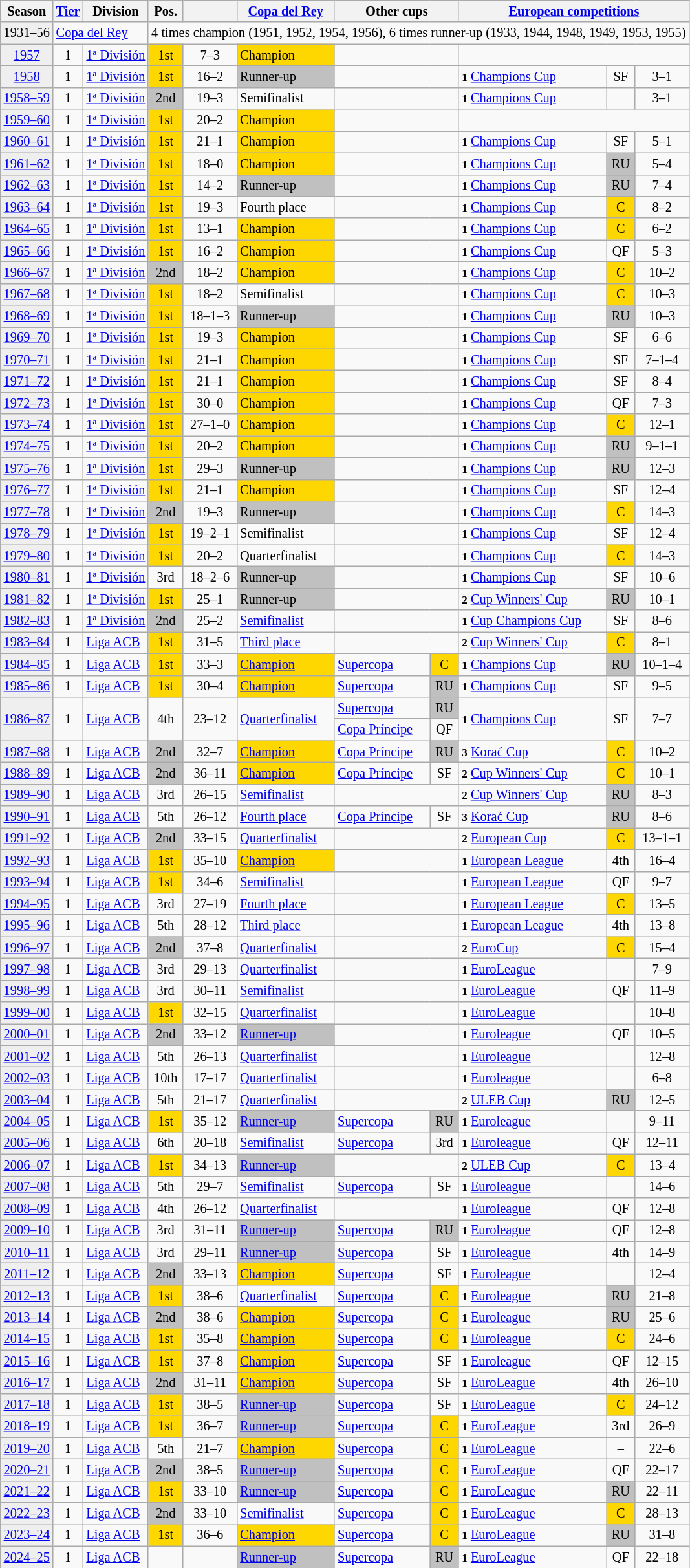<table class="wikitable" style="font-size:85%; text-align:center">
<tr>
<th>Season</th>
<th><a href='#'>Tier</a></th>
<th>Division</th>
<th>Pos.</th>
<th></th>
<th><a href='#'>Copa del Rey</a></th>
<th colspan=2>Other cups</th>
<th colspan=3><a href='#'>European competitions</a></th>
</tr>
<tr>
<td bgcolor=#efefef>1931–56</td>
<td colspan=2 align=left><a href='#'>Copa del Rey</a></td>
<td colspan="8">4 times champion (1951, 1952, 1954, 1956), 6 times runner-up (1933, 1944, 1948, 1949, 1953, 1955)</td>
</tr>
<tr>
<td bgcolor=#efefef><a href='#'>1957</a></td>
<td>1</td>
<td align=left><a href='#'>1ª División</a></td>
<td bgcolor=gold>1st</td>
<td>7–3</td>
<td align=left bgcolor=gold>Champion</td>
<td colspan=2></td>
<td colspan=3></td>
</tr>
<tr>
<td bgcolor=#efefef><a href='#'>1958</a></td>
<td>1</td>
<td align=left><a href='#'>1ª División</a></td>
<td bgcolor=gold>1st</td>
<td>16–2</td>
<td align=left bgcolor=silver>Runner-up</td>
<td colspan=2></td>
<td align=left><small><strong>1</strong></small> <a href='#'>Champions Cup</a></td>
<td>SF</td>
<td>3–1</td>
</tr>
<tr>
<td bgcolor=#efefef><a href='#'>1958–59</a></td>
<td>1</td>
<td align=left><a href='#'>1ª División</a></td>
<td bgcolor=silver>2nd</td>
<td>19–3</td>
<td align=left>Semifinalist</td>
<td colspan=2></td>
<td align=left><small><strong>1</strong></small> <a href='#'>Champions Cup</a></td>
<td></td>
<td>3–1</td>
</tr>
<tr>
<td bgcolor=#efefef><a href='#'>1959–60</a></td>
<td>1</td>
<td align=left><a href='#'>1ª División</a></td>
<td bgcolor=gold>1st</td>
<td>20–2</td>
<td align=left bgcolor=gold>Champion</td>
<td colspan=2></td>
<td colspan=3></td>
</tr>
<tr>
<td bgcolor=#efefef><a href='#'>1960–61</a></td>
<td>1</td>
<td align=left><a href='#'>1ª División</a></td>
<td bgcolor=gold>1st</td>
<td>21–1</td>
<td align=left bgcolor=gold>Champion</td>
<td colspan=2></td>
<td align=left><small><strong>1</strong></small> <a href='#'>Champions Cup</a></td>
<td>SF</td>
<td>5–1</td>
</tr>
<tr>
<td bgcolor=#efefef><a href='#'>1961–62</a></td>
<td>1</td>
<td align=left><a href='#'>1ª División</a></td>
<td bgcolor=gold>1st</td>
<td>18–0</td>
<td align=left bgcolor=gold>Champion</td>
<td colspan=2></td>
<td align=left><small><strong>1</strong></small> <a href='#'>Champions Cup</a></td>
<td bgcolor=silver>RU</td>
<td>5–4</td>
</tr>
<tr>
<td bgcolor=#efefef><a href='#'>1962–63</a></td>
<td>1</td>
<td align=left><a href='#'>1ª División</a></td>
<td bgcolor=gold>1st</td>
<td>14–2</td>
<td align=left bgcolor=silver>Runner-up</td>
<td colspan=2></td>
<td align=left><small><strong>1</strong></small> <a href='#'>Champions Cup</a></td>
<td bgcolor=silver>RU</td>
<td>7–4</td>
</tr>
<tr>
<td bgcolor=#efefef><a href='#'>1963–64</a></td>
<td>1</td>
<td align=left><a href='#'>1ª División</a></td>
<td bgcolor=gold>1st</td>
<td>19–3</td>
<td align=left>Fourth place</td>
<td colspan=2></td>
<td align=left><small><strong>1</strong></small> <a href='#'>Champions Cup</a></td>
<td bgcolor=gold>C</td>
<td>8–2</td>
</tr>
<tr>
<td bgcolor=#efefef><a href='#'>1964–65</a></td>
<td>1</td>
<td align=left><a href='#'>1ª División</a></td>
<td bgcolor=gold>1st</td>
<td>13–1</td>
<td align=left bgcolor=gold>Champion</td>
<td colspan=2></td>
<td align=left><small><strong>1</strong></small> <a href='#'>Champions Cup</a></td>
<td bgcolor=gold>C</td>
<td>6–2</td>
</tr>
<tr>
<td bgcolor=#efefef><a href='#'>1965–66</a></td>
<td>1</td>
<td align=left><a href='#'>1ª División</a></td>
<td bgcolor=gold>1st</td>
<td>16–2</td>
<td align=left bgcolor=gold>Champion</td>
<td colspan=2></td>
<td align=left><small><strong>1</strong></small> <a href='#'>Champions Cup</a></td>
<td>QF</td>
<td>5–3</td>
</tr>
<tr>
<td bgcolor=#efefef><a href='#'>1966–67</a></td>
<td>1</td>
<td align=left><a href='#'>1ª División</a></td>
<td bgcolor=silver>2nd</td>
<td>18–2</td>
<td align=left bgcolor=gold>Champion</td>
<td colspan=2></td>
<td align=left><small><strong>1</strong></small> <a href='#'>Champions Cup</a></td>
<td bgcolor=gold>C</td>
<td>10–2</td>
</tr>
<tr>
<td bgcolor=#efefef><a href='#'>1967–68</a></td>
<td>1</td>
<td align=left><a href='#'>1ª División</a></td>
<td bgcolor=gold>1st</td>
<td>18–2</td>
<td align=left>Semifinalist</td>
<td colspan=2></td>
<td align=left><small><strong>1</strong></small> <a href='#'>Champions Cup</a></td>
<td bgcolor=gold>C</td>
<td>10–3</td>
</tr>
<tr>
<td bgcolor=#efefef><a href='#'>1968–69</a></td>
<td>1</td>
<td align=left><a href='#'>1ª División</a></td>
<td bgcolor=gold>1st</td>
<td>18–1–3</td>
<td align=left bgcolor=silver>Runner-up</td>
<td colspan=2></td>
<td align=left><small><strong>1</strong></small> <a href='#'>Champions Cup</a></td>
<td bgcolor=silver>RU</td>
<td>10–3</td>
</tr>
<tr>
<td bgcolor=#efefef><a href='#'>1969–70</a></td>
<td>1</td>
<td align=left><a href='#'>1ª División</a></td>
<td bgcolor=gold>1st</td>
<td>19–3</td>
<td align=left bgcolor=gold>Champion</td>
<td colspan=2></td>
<td align=left><small><strong>1</strong></small> <a href='#'>Champions Cup</a></td>
<td>SF</td>
<td>6–6</td>
</tr>
<tr>
<td bgcolor=#efefef><a href='#'>1970–71</a></td>
<td>1</td>
<td align=left><a href='#'>1ª División</a></td>
<td bgcolor=gold>1st</td>
<td>21–1</td>
<td align=left bgcolor=gold>Champion</td>
<td colspan=2></td>
<td align=left><small><strong>1</strong></small> <a href='#'>Champions Cup</a></td>
<td>SF</td>
<td>7–1–4</td>
</tr>
<tr>
<td bgcolor=#efefef><a href='#'>1971–72</a></td>
<td>1</td>
<td align=left><a href='#'>1ª División</a></td>
<td bgcolor=gold>1st</td>
<td>21–1</td>
<td align=left bgcolor=gold>Champion</td>
<td colspan=2></td>
<td align=left><small><strong>1</strong></small> <a href='#'>Champions Cup</a></td>
<td>SF</td>
<td>8–4</td>
</tr>
<tr>
<td bgcolor=#efefef><a href='#'>1972–73</a></td>
<td>1</td>
<td align=left><a href='#'>1ª División</a></td>
<td bgcolor=gold>1st</td>
<td>30–0</td>
<td align=left bgcolor=gold>Champion</td>
<td colspan=2></td>
<td align=left><small><strong>1</strong></small> <a href='#'>Champions Cup</a></td>
<td>QF</td>
<td>7–3</td>
</tr>
<tr>
<td bgcolor=#efefef><a href='#'>1973–74</a></td>
<td>1</td>
<td align=left><a href='#'>1ª División</a></td>
<td bgcolor=gold>1st</td>
<td>27–1–0</td>
<td align=left bgcolor=gold>Champion</td>
<td colspan=2></td>
<td align=left><small><strong>1</strong></small> <a href='#'>Champions Cup</a></td>
<td bgcolor=gold>C</td>
<td>12–1</td>
</tr>
<tr>
<td bgcolor=#efefef><a href='#'>1974–75</a></td>
<td>1</td>
<td align=left><a href='#'>1ª División</a></td>
<td bgcolor=gold>1st</td>
<td>20–2</td>
<td align=left bgcolor=gold>Champion</td>
<td colspan=2></td>
<td align=left><small><strong>1</strong></small> <a href='#'>Champions Cup</a></td>
<td bgcolor=silver>RU</td>
<td>9–1–1</td>
</tr>
<tr>
<td bgcolor=#efefef><a href='#'>1975–76</a></td>
<td>1</td>
<td align=left><a href='#'>1ª División</a></td>
<td bgcolor=gold>1st</td>
<td>29–3</td>
<td align=left bgcolor=silver>Runner-up</td>
<td colspan=2></td>
<td align=left><small><strong>1</strong></small> <a href='#'>Champions Cup</a></td>
<td bgcolor=silver>RU</td>
<td>12–3</td>
</tr>
<tr>
<td bgcolor=#efefef><a href='#'>1976–77</a></td>
<td>1</td>
<td align=left><a href='#'>1ª División</a></td>
<td bgcolor=gold>1st</td>
<td>21–1</td>
<td align=left bgcolor=gold>Champion</td>
<td colspan=2></td>
<td align=left><small><strong>1</strong></small> <a href='#'>Champions Cup</a></td>
<td>SF</td>
<td>12–4</td>
</tr>
<tr>
<td bgcolor=#efefef><a href='#'>1977–78</a></td>
<td>1</td>
<td align=left><a href='#'>1ª División</a></td>
<td bgcolor=silver>2nd</td>
<td>19–3</td>
<td align=left bgcolor=silver>Runner-up</td>
<td colspan=2></td>
<td align=left><small><strong>1</strong></small> <a href='#'>Champions Cup</a></td>
<td bgcolor=gold>C</td>
<td>14–3</td>
</tr>
<tr>
<td bgcolor=#efefef><a href='#'>1978–79</a></td>
<td>1</td>
<td align=left><a href='#'>1ª División</a></td>
<td bgcolor=gold>1st</td>
<td>19–2–1</td>
<td align=left>Semifinalist</td>
<td colspan=2></td>
<td align=left><small><strong>1</strong></small> <a href='#'>Champions Cup</a></td>
<td>SF</td>
<td>12–4</td>
</tr>
<tr>
<td bgcolor=#efefef><a href='#'>1979–80</a></td>
<td>1</td>
<td align=left><a href='#'>1ª División</a></td>
<td bgcolor=gold>1st</td>
<td>20–2</td>
<td align=left>Quarterfinalist</td>
<td colspan=2></td>
<td align=left><small><strong>1</strong></small> <a href='#'>Champions Cup</a></td>
<td bgcolor=gold>C</td>
<td>14–3</td>
</tr>
<tr>
<td bgcolor=#efefef><a href='#'>1980–81</a></td>
<td>1</td>
<td align=left><a href='#'>1ª División</a></td>
<td>3rd</td>
<td>18–2–6</td>
<td align=left bgcolor=silver>Runner-up</td>
<td colspan=2></td>
<td align=left><small><strong>1</strong></small> <a href='#'>Champions Cup</a></td>
<td>SF</td>
<td>10–6</td>
</tr>
<tr>
<td bgcolor=#efefef><a href='#'>1981–82</a></td>
<td>1</td>
<td align=left><a href='#'>1ª División</a></td>
<td bgcolor=gold>1st</td>
<td>25–1</td>
<td align=left bgcolor=silver>Runner-up</td>
<td colspan=2></td>
<td align=left><small><strong>2</strong></small> <a href='#'>Cup Winners' Cup</a></td>
<td bgcolor=silver>RU</td>
<td>10–1</td>
</tr>
<tr>
<td bgcolor=#efefef><a href='#'>1982–83</a></td>
<td>1</td>
<td align=left><a href='#'>1ª División</a></td>
<td bgcolor=silver>2nd</td>
<td>25–2</td>
<td align=left><a href='#'>Semifinalist</a></td>
<td colspan=2></td>
<td align=left><small><strong>1</strong></small> <a href='#'>Cup Champions Cup</a></td>
<td>SF</td>
<td>8–6</td>
</tr>
<tr>
<td bgcolor=#efefef><a href='#'>1983–84</a></td>
<td>1</td>
<td align=left><a href='#'>Liga ACB</a></td>
<td bgcolor=gold>1st</td>
<td>31–5</td>
<td align=left><a href='#'>Third place</a></td>
<td colspan=2></td>
<td align=left><small><strong>2</strong></small> <a href='#'>Cup Winners' Cup</a></td>
<td bgcolor=gold>C</td>
<td>8–1</td>
</tr>
<tr>
<td bgcolor=#efefef><a href='#'>1984–85</a></td>
<td>1</td>
<td align=left><a href='#'>Liga ACB</a></td>
<td bgcolor=gold>1st</td>
<td>33–3</td>
<td align=left bgcolor=gold><a href='#'>Champion</a></td>
<td align=left><a href='#'>Supercopa</a></td>
<td bgcolor=gold>C</td>
<td align=left><small><strong>1</strong></small> <a href='#'>Champions Cup</a></td>
<td bgcolor=silver>RU</td>
<td>10–1–4</td>
</tr>
<tr>
<td bgcolor=#efefef><a href='#'>1985–86</a></td>
<td>1</td>
<td align=left><a href='#'>Liga ACB</a></td>
<td bgcolor=gold>1st</td>
<td>30–4</td>
<td align=left bgcolor=gold><a href='#'>Champion</a></td>
<td align=left><a href='#'>Supercopa</a></td>
<td bgcolor=silver>RU</td>
<td align=left><small><strong>1</strong></small> <a href='#'>Champions Cup</a></td>
<td>SF</td>
<td>9–5</td>
</tr>
<tr>
<td rowspan=2 bgcolor=#efefef><a href='#'>1986–87</a></td>
<td rowspan=2>1</td>
<td rowspan=2 align=left><a href='#'>Liga ACB</a></td>
<td rowspan=2>4th</td>
<td rowspan=2>23–12</td>
<td rowspan=2 align=left><a href='#'>Quarterfinalist</a></td>
<td align=left><a href='#'>Supercopa</a></td>
<td bgcolor=silver>RU</td>
<td rowspan=2 align=left><small><strong>1</strong></small> <a href='#'>Champions Cup</a></td>
<td rowspan=2>SF</td>
<td rowspan=2>7–7</td>
</tr>
<tr>
<td align=left><a href='#'>Copa Príncipe</a></td>
<td>QF</td>
</tr>
<tr>
<td bgcolor=#efefef><a href='#'>1987–88</a></td>
<td>1</td>
<td align=left><a href='#'>Liga ACB</a></td>
<td bgcolor=silver>2nd</td>
<td>32–7</td>
<td align=left bgcolor=gold><a href='#'>Champion</a></td>
<td align=left><a href='#'>Copa Príncipe</a></td>
<td bgcolor=silver>RU</td>
<td align=left><small><strong>3</strong></small> <a href='#'>Korać Cup</a></td>
<td bgcolor=gold>C</td>
<td>10–2</td>
</tr>
<tr>
<td bgcolor=#efefef><a href='#'>1988–89</a></td>
<td>1</td>
<td align=left><a href='#'>Liga ACB</a></td>
<td bgcolor=silver>2nd</td>
<td>36–11</td>
<td align=left bgcolor=gold><a href='#'>Champion</a></td>
<td align=left><a href='#'>Copa Príncipe</a></td>
<td>SF</td>
<td align=left><small><strong>2</strong></small> <a href='#'>Cup Winners' Cup</a></td>
<td bgcolor=gold>C</td>
<td>10–1</td>
</tr>
<tr>
<td bgcolor=#efefef><a href='#'>1989–90</a></td>
<td>1</td>
<td align=left><a href='#'>Liga ACB</a></td>
<td>3rd</td>
<td>26–15</td>
<td align=left><a href='#'>Semifinalist</a></td>
<td colspan=2></td>
<td align=left><small><strong>2</strong></small> <a href='#'>Cup Winners' Cup</a></td>
<td bgcolor=silver>RU</td>
<td>8–3</td>
</tr>
<tr>
<td bgcolor=#efefef><a href='#'>1990–91</a></td>
<td>1</td>
<td align=left><a href='#'>Liga ACB</a></td>
<td>5th</td>
<td>26–12</td>
<td align=left><a href='#'>Fourth place</a></td>
<td align=left><a href='#'>Copa Príncipe</a></td>
<td>SF</td>
<td align=left><small><strong>3</strong></small> <a href='#'>Korać Cup</a></td>
<td bgcolor=silver>RU</td>
<td>8–6</td>
</tr>
<tr>
<td bgcolor=#efefef><a href='#'>1991–92</a></td>
<td>1</td>
<td align=left><a href='#'>Liga ACB</a></td>
<td bgcolor=silver>2nd</td>
<td>33–15</td>
<td align=left><a href='#'>Quarterfinalist</a></td>
<td colspan=2></td>
<td align=left><small><strong>2</strong></small> <a href='#'>European Cup</a></td>
<td bgcolor=gold>C</td>
<td>13–1–1</td>
</tr>
<tr>
<td bgcolor=#efefef><a href='#'>1992–93</a></td>
<td>1</td>
<td align=left><a href='#'>Liga ACB</a></td>
<td bgcolor=gold>1st</td>
<td>35–10</td>
<td align=left bgcolor=gold><a href='#'>Champion</a></td>
<td colspan=2></td>
<td align=left><small><strong>1</strong></small> <a href='#'>European League</a></td>
<td>4th</td>
<td>16–4</td>
</tr>
<tr>
<td bgcolor=#efefef><a href='#'>1993–94</a></td>
<td>1</td>
<td align=left><a href='#'>Liga ACB</a></td>
<td bgcolor=gold>1st</td>
<td>34–6</td>
<td align=left><a href='#'>Semifinalist</a></td>
<td colspan=2></td>
<td align=left><small><strong>1</strong></small> <a href='#'>European League</a></td>
<td>QF</td>
<td>9–7</td>
</tr>
<tr>
<td bgcolor=#efefef><a href='#'>1994–95</a></td>
<td>1</td>
<td align=left><a href='#'>Liga ACB</a></td>
<td>3rd</td>
<td>27–19</td>
<td align=left><a href='#'>Fourth place</a></td>
<td colspan=2></td>
<td align=left><small><strong>1</strong></small> <a href='#'>European League</a></td>
<td bgcolor=gold>C</td>
<td>13–5</td>
</tr>
<tr>
<td bgcolor=#efefef><a href='#'>1995–96</a></td>
<td>1</td>
<td align=left><a href='#'>Liga ACB</a></td>
<td>5th</td>
<td>28–12</td>
<td align=left><a href='#'>Third place</a></td>
<td colspan=2></td>
<td align=left><small><strong>1</strong></small> <a href='#'>European League</a></td>
<td>4th</td>
<td>13–8</td>
</tr>
<tr>
<td bgcolor=#efefef><a href='#'>1996–97</a></td>
<td>1</td>
<td align=left><a href='#'>Liga ACB</a></td>
<td bgcolor=silver>2nd</td>
<td>37–8</td>
<td align=left><a href='#'>Quarterfinalist</a></td>
<td colspan=2></td>
<td align=left><small><strong>2</strong></small> <a href='#'>EuroCup</a></td>
<td bgcolor=gold>C</td>
<td>15–4</td>
</tr>
<tr>
<td bgcolor=#efefef><a href='#'>1997–98</a></td>
<td>1</td>
<td align=left><a href='#'>Liga ACB</a></td>
<td>3rd</td>
<td>29–13</td>
<td align=left><a href='#'>Quarterfinalist</a></td>
<td colspan=2></td>
<td align=left><small><strong>1</strong></small> <a href='#'>EuroLeague</a></td>
<td></td>
<td>7–9</td>
</tr>
<tr>
<td bgcolor=#efefef><a href='#'>1998–99</a></td>
<td>1</td>
<td align=left><a href='#'>Liga ACB</a></td>
<td>3rd</td>
<td>30–11</td>
<td align=left><a href='#'>Semifinalist</a></td>
<td colspan=2></td>
<td align=left><small><strong>1</strong></small> <a href='#'>EuroLeague</a></td>
<td>QF</td>
<td>11–9</td>
</tr>
<tr>
<td bgcolor=#efefef><a href='#'>1999–00</a></td>
<td>1</td>
<td align=left><a href='#'>Liga ACB</a></td>
<td bgcolor=gold>1st</td>
<td>32–15</td>
<td align=left><a href='#'>Quarterfinalist</a></td>
<td colspan=2></td>
<td align=left><small><strong>1</strong></small> <a href='#'>EuroLeague</a></td>
<td></td>
<td>10–8</td>
</tr>
<tr>
<td bgcolor=#efefef><a href='#'>2000–01</a></td>
<td>1</td>
<td align=left><a href='#'>Liga ACB</a></td>
<td bgcolor=silver>2nd</td>
<td>33–12</td>
<td align=left bgcolor=silver><a href='#'>Runner-up</a></td>
<td colspan=2></td>
<td align=left><small><strong>1</strong></small> <a href='#'>Euroleague</a></td>
<td>QF</td>
<td>10–5</td>
</tr>
<tr>
<td bgcolor=#efefef><a href='#'>2001–02</a></td>
<td>1</td>
<td align=left><a href='#'>Liga ACB</a></td>
<td>5th</td>
<td>26–13</td>
<td align=left><a href='#'>Quarterfinalist</a></td>
<td colspan=2></td>
<td align=left><small><strong>1</strong></small> <a href='#'>Euroleague</a></td>
<td></td>
<td>12–8</td>
</tr>
<tr>
<td bgcolor=#efefef><a href='#'>2002–03</a></td>
<td>1</td>
<td align=left><a href='#'>Liga ACB</a></td>
<td>10th</td>
<td>17–17</td>
<td align=left><a href='#'>Quarterfinalist</a></td>
<td colspan=2></td>
<td align=left><small><strong>1</strong></small> <a href='#'>Euroleague</a></td>
<td></td>
<td>6–8</td>
</tr>
<tr>
<td bgcolor=#efefef><a href='#'>2003–04</a></td>
<td>1</td>
<td align=left><a href='#'>Liga ACB</a></td>
<td>5th</td>
<td>21–17</td>
<td align=left><a href='#'>Quarterfinalist</a></td>
<td colspan=2></td>
<td align=left><small><strong>2</strong></small> <a href='#'>ULEB Cup</a></td>
<td bgcolor=silver>RU</td>
<td>12–5</td>
</tr>
<tr>
<td bgcolor=#efefef><a href='#'>2004–05</a></td>
<td>1</td>
<td align=left><a href='#'>Liga ACB</a></td>
<td bgcolor=gold>1st</td>
<td>35–12</td>
<td align=left bgcolor=silver><a href='#'>Runner-up</a></td>
<td align=left><a href='#'>Supercopa</a></td>
<td bgcolor=silver>RU</td>
<td align=left><small><strong>1</strong></small> <a href='#'>Euroleague</a></td>
<td></td>
<td>9–11</td>
</tr>
<tr>
<td bgcolor=#efefef><a href='#'>2005–06</a></td>
<td>1</td>
<td align=left><a href='#'>Liga ACB</a></td>
<td>6th</td>
<td>20–18</td>
<td align=left><a href='#'>Semifinalist</a></td>
<td align=left><a href='#'>Supercopa</a></td>
<td>3rd</td>
<td align=left><small><strong>1</strong></small> <a href='#'>Euroleague</a></td>
<td>QF</td>
<td>12–11</td>
</tr>
<tr>
<td bgcolor=#efefef><a href='#'>2006–07</a></td>
<td>1</td>
<td align=left><a href='#'>Liga ACB</a></td>
<td bgcolor=gold>1st</td>
<td>34–13</td>
<td align=left bgcolor=silver><a href='#'>Runner-up</a></td>
<td colspan=2></td>
<td align=left><small><strong>2</strong></small> <a href='#'>ULEB Cup</a></td>
<td bgcolor=gold>C</td>
<td>13–4</td>
</tr>
<tr>
<td bgcolor=#efefef><a href='#'>2007–08</a></td>
<td>1</td>
<td align=left><a href='#'>Liga ACB</a></td>
<td>5th</td>
<td>29–7</td>
<td align=left><a href='#'>Semifinalist</a></td>
<td align=left><a href='#'>Supercopa</a></td>
<td>SF</td>
<td align=left><small><strong>1</strong></small> <a href='#'>Euroleague</a></td>
<td></td>
<td>14–6</td>
</tr>
<tr>
<td bgcolor=#efefef><a href='#'>2008–09</a></td>
<td>1</td>
<td align=left><a href='#'>Liga ACB</a></td>
<td>4th</td>
<td>26–12</td>
<td align=left><a href='#'>Quarterfinalist</a></td>
<td colspan=2></td>
<td align=left><small><strong>1</strong></small> <a href='#'>Euroleague</a></td>
<td>QF</td>
<td>12–8</td>
</tr>
<tr>
<td bgcolor=#efefef><a href='#'>2009–10</a></td>
<td>1</td>
<td align=left><a href='#'>Liga ACB</a></td>
<td>3rd</td>
<td>31–11</td>
<td align=left bgcolor=silver><a href='#'>Runner-up</a></td>
<td align=left><a href='#'>Supercopa</a></td>
<td bgcolor=silver>RU</td>
<td align=left><small><strong>1</strong></small> <a href='#'>Euroleague</a></td>
<td>QF</td>
<td>12–8</td>
</tr>
<tr>
<td bgcolor=#efefef><a href='#'>2010–11</a></td>
<td>1</td>
<td align=left><a href='#'>Liga ACB</a></td>
<td>3rd</td>
<td>29–11</td>
<td align=left bgcolor=silver><a href='#'>Runner-up</a></td>
<td align=left><a href='#'>Supercopa</a></td>
<td>SF</td>
<td align=left><small><strong>1</strong></small> <a href='#'>Euroleague</a></td>
<td>4th</td>
<td>14–9</td>
</tr>
<tr>
<td bgcolor=#efefef><a href='#'>2011–12</a></td>
<td>1</td>
<td align=left><a href='#'>Liga ACB</a></td>
<td bgcolor=silver>2nd</td>
<td>33–13</td>
<td align=left bgcolor=gold><a href='#'>Champion</a></td>
<td align=left><a href='#'>Supercopa</a></td>
<td>SF</td>
<td align=left><small><strong>1</strong></small> <a href='#'>Euroleague</a></td>
<td></td>
<td>12–4</td>
</tr>
<tr>
<td bgcolor=#efefef><a href='#'>2012–13</a></td>
<td>1</td>
<td align=left><a href='#'>Liga ACB</a></td>
<td bgcolor=gold>1st</td>
<td>38–6</td>
<td align=left><a href='#'>Quarterfinalist</a></td>
<td align=left><a href='#'>Supercopa</a></td>
<td bgcolor=gold>C</td>
<td align=left><small><strong>1</strong></small> <a href='#'>Euroleague</a></td>
<td bgcolor=silver>RU</td>
<td>21–8</td>
</tr>
<tr>
<td bgcolor=#efefef><a href='#'>2013–14</a></td>
<td>1</td>
<td align=left><a href='#'>Liga ACB</a></td>
<td bgcolor=silver>2nd</td>
<td>38–6</td>
<td align=left bgcolor=gold><a href='#'>Champion</a></td>
<td align=left><a href='#'>Supercopa</a></td>
<td bgcolor=gold>C</td>
<td align=left><small><strong>1</strong></small> <a href='#'>Euroleague</a></td>
<td bgcolor=silver>RU</td>
<td>25–6</td>
</tr>
<tr>
<td bgcolor=#efefef><a href='#'>2014–15</a></td>
<td>1</td>
<td align=left><a href='#'>Liga ACB</a></td>
<td bgcolor=gold>1st</td>
<td>35–8</td>
<td align=left bgcolor=gold><a href='#'>Champion</a></td>
<td align=left><a href='#'>Supercopa</a></td>
<td bgcolor=gold>C</td>
<td align=left><small><strong>1</strong></small> <a href='#'>Euroleague</a></td>
<td bgcolor=gold>C</td>
<td>24–6</td>
</tr>
<tr>
<td bgcolor=#efefef><a href='#'>2015–16</a></td>
<td>1</td>
<td align=left><a href='#'>Liga ACB</a></td>
<td bgcolor=gold>1st</td>
<td>37–8</td>
<td align=left bgcolor=gold><a href='#'>Champion</a></td>
<td align=left><a href='#'>Supercopa</a></td>
<td>SF</td>
<td align=left><small><strong>1</strong></small> <a href='#'>Euroleague</a></td>
<td>QF</td>
<td>12–15</td>
</tr>
<tr>
<td bgcolor=#efefef><a href='#'>2016–17</a></td>
<td>1</td>
<td align=left><a href='#'>Liga ACB</a></td>
<td bgcolor=silver>2nd</td>
<td>31–11</td>
<td align=left bgcolor=gold><a href='#'>Champion</a></td>
<td align=left><a href='#'>Supercopa</a></td>
<td>SF</td>
<td align=left><small><strong>1</strong></small> <a href='#'>EuroLeague</a></td>
<td>4th</td>
<td>26–10</td>
</tr>
<tr>
<td bgcolor=#efefef><a href='#'>2017–18</a></td>
<td>1</td>
<td align=left><a href='#'>Liga ACB</a></td>
<td bgcolor=gold>1st</td>
<td>38–5</td>
<td bgcolor=silver align=left><a href='#'>Runner-up</a></td>
<td align=left><a href='#'>Supercopa</a></td>
<td>SF</td>
<td align=left><small><strong>1</strong></small> <a href='#'>EuroLeague</a></td>
<td bgcolor=gold>C</td>
<td>24–12</td>
</tr>
<tr>
<td bgcolor=#efefef><a href='#'>2018–19</a></td>
<td>1</td>
<td align=left><a href='#'>Liga ACB</a></td>
<td bgcolor=gold>1st</td>
<td>36–7</td>
<td bgcolor=silver align=left><a href='#'>Runner-up</a></td>
<td align=left><a href='#'>Supercopa</a></td>
<td bgcolor=gold>C</td>
<td align=left><small><strong>1</strong></small> <a href='#'>EuroLeague</a></td>
<td>3rd</td>
<td>26–9</td>
</tr>
<tr>
<td bgcolor=#efefef><a href='#'>2019–20</a></td>
<td>1</td>
<td align=left><a href='#'>Liga ACB</a></td>
<td>5th</td>
<td>21–7</td>
<td align=left bgcolor=gold><a href='#'>Champion</a></td>
<td align=left><a href='#'>Supercopa</a></td>
<td bgcolor=gold>C</td>
<td align=left><small><strong>1</strong></small> <a href='#'>EuroLeague</a></td>
<td>–</td>
<td>22–6</td>
</tr>
<tr>
<td bgcolor=#efefef><a href='#'>2020–21</a></td>
<td>1</td>
<td align=left><a href='#'>Liga ACB</a></td>
<td bgcolor=silver>2nd</td>
<td>38–5</td>
<td bgcolor=silver align=left><a href='#'>Runner-up</a></td>
<td align=left><a href='#'>Supercopa</a></td>
<td bgcolor=gold>C</td>
<td align=left><small><strong>1</strong></small> <a href='#'>EuroLeague</a></td>
<td>QF</td>
<td>22–17</td>
</tr>
<tr>
<td bgcolor=#efefef><a href='#'>2021–22</a></td>
<td>1</td>
<td align=left><a href='#'>Liga ACB</a></td>
<td bgcolor=gold>1st</td>
<td>33–10</td>
<td bgcolor=silver align=left><a href='#'>Runner-up</a></td>
<td align=left><a href='#'>Supercopa</a></td>
<td bgcolor=gold>C</td>
<td align=left><small><strong>1</strong></small> <a href='#'>EuroLeague</a></td>
<td bgcolor=silver>RU</td>
<td>22–11</td>
</tr>
<tr>
<td bgcolor=#efefef><a href='#'>2022–23</a></td>
<td>1</td>
<td align=left><a href='#'>Liga ACB</a></td>
<td bgcolor=silver>2nd</td>
<td>33–10</td>
<td align=left><a href='#'>Semifinalist</a></td>
<td align=left><a href='#'>Supercopa</a></td>
<td bgcolor=gold>C</td>
<td align=left><small><strong>1</strong></small> <a href='#'>EuroLeague</a></td>
<td bgcolor=gold>C</td>
<td>28–13</td>
</tr>
<tr>
<td bgcolor=#efefef><a href='#'>2023–24</a></td>
<td>1</td>
<td align=left><a href='#'>Liga ACB</a></td>
<td bgcolor=gold>1st</td>
<td>36–6</td>
<td align=left bgcolor=gold><a href='#'>Champion</a></td>
<td align=left><a href='#'>Supercopa</a></td>
<td bgcolor=gold>C</td>
<td align=left><small><strong>1</strong></small> <a href='#'>EuroLeague</a></td>
<td bgcolor=silver>RU</td>
<td>31–8</td>
</tr>
<tr>
<td bgcolor=#efefef><a href='#'>2024–25</a></td>
<td>1</td>
<td align=left><a href='#'>Liga ACB</a></td>
<td></td>
<td></td>
<td bgcolor=silver align=left><a href='#'>Runner-up</a></td>
<td align=left><a href='#'>Supercopa</a></td>
<td bgcolor=silver>RU</td>
<td align=left><small><strong>1</strong></small> <a href='#'>EuroLeague</a></td>
<td>QF</td>
<td>22–18</td>
</tr>
<tr>
</tr>
</table>
